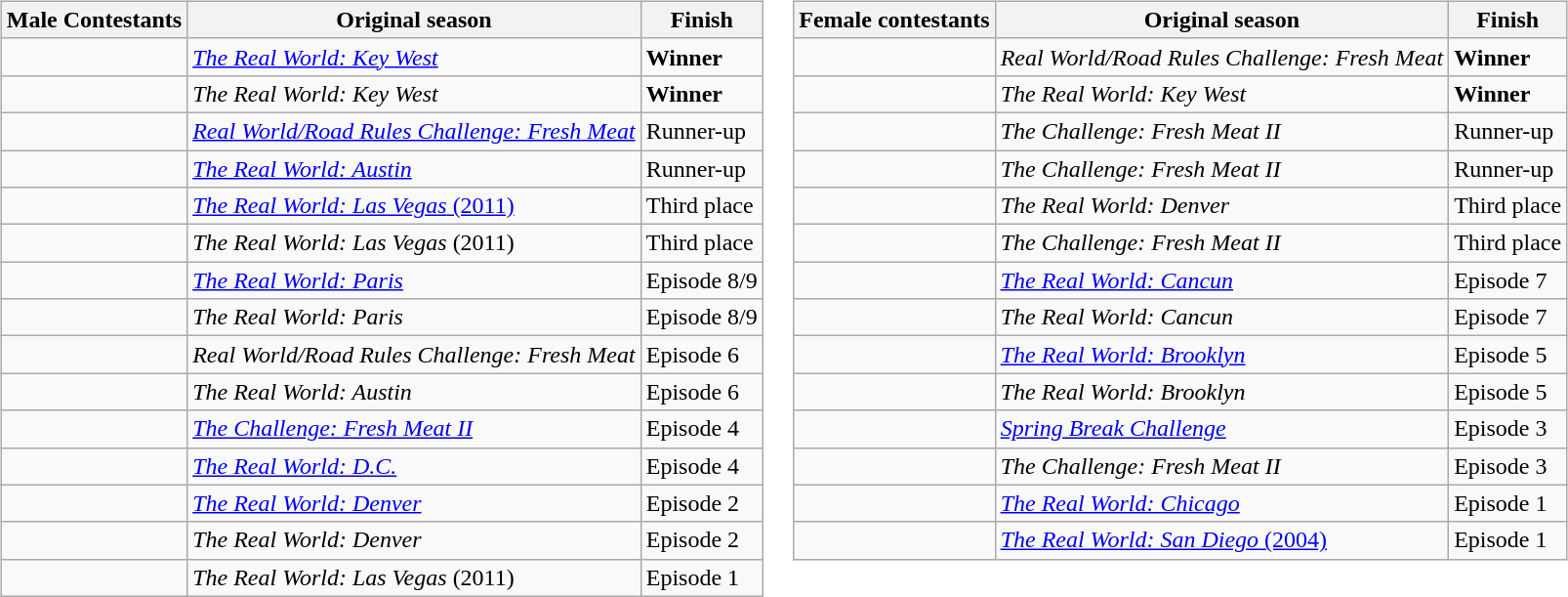<table>
<tr valign="top">
<td><br><table class="wikitable sortable" style="white-space:nowrap">
<tr>
<th>Male Contestants</th>
<th>Original season</th>
<th>Finish</th>
</tr>
<tr>
<td></td>
<td><em><a href='#'>The Real World: Key West</a></em></td>
<td><strong>Winner</strong></td>
</tr>
<tr>
<td></td>
<td><em>The Real World: Key West</em></td>
<td><strong>Winner</strong></td>
</tr>
<tr>
<td></td>
<td><em><a href='#'>Real World/Road Rules Challenge: Fresh Meat</a></em></td>
<td>Runner-up</td>
</tr>
<tr>
<td></td>
<td><em><a href='#'>The Real World: Austin</a></em></td>
<td>Runner-up</td>
</tr>
<tr>
<td></td>
<td nowrap><a href='#'><em>The Real World: Las Vegas</em> (2011)</a></td>
<td>Third place</td>
</tr>
<tr>
<td></td>
<td><em>The Real World: Las Vegas</em> (2011)</td>
<td>Third place</td>
</tr>
<tr>
<td></td>
<td><em><a href='#'>The Real World: Paris</a></em></td>
<td>Episode 8/9</td>
</tr>
<tr>
<td nowrap></td>
<td><em>The Real World: Paris</em></td>
<td>Episode 8/9</td>
</tr>
<tr>
<td></td>
<td><em>Real World/Road Rules Challenge: Fresh Meat</em></td>
<td>Episode 6</td>
</tr>
<tr>
<td></td>
<td><em>The Real World: Austin</em></td>
<td>Episode 6</td>
</tr>
<tr>
<td></td>
<td><em><a href='#'>The Challenge: Fresh Meat II</a></em></td>
<td>Episode 4</td>
</tr>
<tr>
<td></td>
<td><em><a href='#'>The Real World: D.C.</a></em></td>
<td>Episode 4</td>
</tr>
<tr>
<td></td>
<td><em><a href='#'>The Real World: Denver</a></em></td>
<td>Episode 2</td>
</tr>
<tr>
<td></td>
<td><em>The Real World: Denver</em></td>
<td>Episode 2</td>
</tr>
<tr>
<td></td>
<td><em>The Real World: Las Vegas</em> (2011)</td>
<td>Episode 1</td>
</tr>
</table>
</td>
<td><br><table class="wikitable sortable" style="white-space:nowrap">
<tr>
<th>Female contestants</th>
<th>Original season</th>
<th>Finish</th>
</tr>
<tr>
<td></td>
<td><em>Real World/Road Rules Challenge: Fresh Meat</em></td>
<td><strong>Winner</strong></td>
</tr>
<tr>
<td></td>
<td><em>The Real World: Key West</em></td>
<td><strong>Winner</strong></td>
</tr>
<tr>
<td nowrap></td>
<td><em>The Challenge: Fresh Meat II</em></td>
<td>Runner-up</td>
</tr>
<tr>
<td></td>
<td><em>The Challenge: Fresh Meat II</em></td>
<td>Runner-up</td>
</tr>
<tr>
<td></td>
<td><em>The Real World: Denver</em></td>
<td>Third place</td>
</tr>
<tr>
<td></td>
<td><em>The Challenge: Fresh Meat II</em></td>
<td>Third place</td>
</tr>
<tr>
<td></td>
<td><em><a href='#'>The Real World: Cancun</a></em></td>
<td>Episode 7</td>
</tr>
<tr>
<td></td>
<td><em>The Real World: Cancun</em></td>
<td>Episode 7</td>
</tr>
<tr>
<td></td>
<td><em><a href='#'>The Real World: Brooklyn</a></em></td>
<td>Episode 5</td>
</tr>
<tr>
<td></td>
<td><em>The Real World: Brooklyn</em></td>
<td>Episode 5</td>
</tr>
<tr>
<td></td>
<td><em><a href='#'>Spring Break Challenge</a></em></td>
<td>Episode 3</td>
</tr>
<tr>
<td></td>
<td><em>The Challenge: Fresh Meat II</em></td>
<td>Episode 3</td>
</tr>
<tr>
<td></td>
<td><em><a href='#'>The Real World: Chicago</a></em></td>
<td>Episode 1</td>
</tr>
<tr>
<td></td>
<td><a href='#'><em>The Real World: San Diego</em> (2004)</a></td>
<td>Episode 1</td>
</tr>
</table>
</td>
</tr>
</table>
